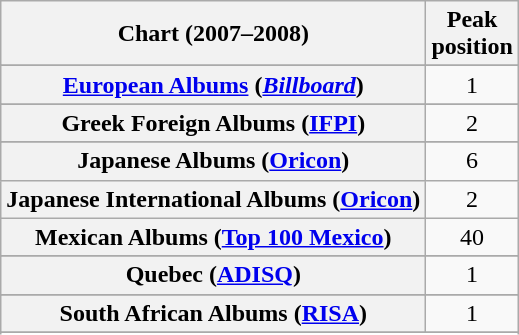<table class="wikitable sortable plainrowheaders" style="text-align:center">
<tr>
<th scope="col">Chart (2007–2008)</th>
<th scope="col">Peak<br>position</th>
</tr>
<tr>
</tr>
<tr>
</tr>
<tr>
</tr>
<tr>
</tr>
<tr>
</tr>
<tr>
</tr>
<tr>
</tr>
<tr>
</tr>
<tr>
</tr>
<tr>
<th scope="row"><a href='#'>European Albums</a> (<em><a href='#'>Billboard</a></em>)</th>
<td>1</td>
</tr>
<tr>
</tr>
<tr>
</tr>
<tr>
</tr>
<tr>
<th scope="row">Greek Foreign Albums (<a href='#'>IFPI</a>)</th>
<td>2</td>
</tr>
<tr>
</tr>
<tr>
</tr>
<tr>
</tr>
<tr>
<th scope="row">Japanese Albums (<a href='#'>Oricon</a>)</th>
<td>6</td>
</tr>
<tr>
<th scope="row">Japanese International Albums (<a href='#'>Oricon</a>)</th>
<td>2</td>
</tr>
<tr>
<th scope="row">Mexican Albums (<a href='#'>Top 100 Mexico</a>)</th>
<td>40</td>
</tr>
<tr>
</tr>
<tr>
</tr>
<tr>
</tr>
<tr>
</tr>
<tr>
<th scope="row">Quebec (<a href='#'>ADISQ</a>)</th>
<td>1</td>
</tr>
<tr>
</tr>
<tr>
<th scope="row">South African Albums (<a href='#'>RISA</a>)</th>
<td style="text-align:center;">1</td>
</tr>
<tr>
</tr>
<tr>
</tr>
<tr>
</tr>
<tr>
</tr>
<tr>
</tr>
</table>
